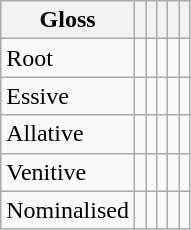<table class="wikitable">
<tr>
<th>Gloss</th>
<th></th>
<th></th>
<th></th>
<th></th>
<th></th>
</tr>
<tr>
<td>Root</td>
<td></td>
<td></td>
<td></td>
<td></td>
<td></td>
</tr>
<tr>
<td>Essive </td>
<td></td>
<td></td>
<td></td>
<td></td>
<td></td>
</tr>
<tr>
<td>Allative </td>
<td></td>
<td></td>
<td></td>
<td></td>
<td></td>
</tr>
<tr>
<td>Venitive </td>
<td></td>
<td></td>
<td></td>
<td></td>
<td></td>
</tr>
<tr>
<td>Nominalised </td>
<td></td>
<td></td>
<td></td>
<td></td>
<td></td>
</tr>
</table>
